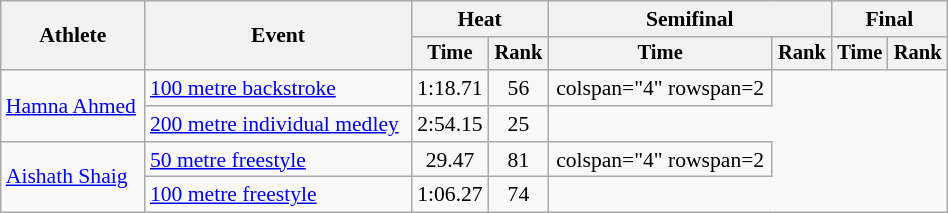<table class="wikitable" style="text-align:center; font-size:90%; width:50%;">
<tr>
<th rowspan="2">Athlete</th>
<th rowspan="2">Event</th>
<th colspan="2">Heat</th>
<th colspan="2">Semifinal</th>
<th colspan="2">Final</th>
</tr>
<tr style="font-size:95%">
<th>Time</th>
<th>Rank</th>
<th>Time</th>
<th>Rank</th>
<th>Time</th>
<th>Rank</th>
</tr>
<tr>
<td align=left rowspan=2><a href='#'>Hamna Ahmed</a></td>
<td align=left><a href='#'>100 metre backstroke</a></td>
<td>1:18.71</td>
<td>56</td>
<td>colspan="4" rowspan=2</td>
</tr>
<tr>
<td align=left><a href='#'>200 metre individual medley</a></td>
<td>2:54.15</td>
<td>25</td>
</tr>
<tr>
<td align=left rowspan=2><a href='#'>Aishath Shaig</a></td>
<td align=left><a href='#'>50 metre freestyle</a></td>
<td>29.47</td>
<td>81</td>
<td>colspan="4" rowspan=2</td>
</tr>
<tr>
<td align=left><a href='#'>100 metre freestyle</a></td>
<td>1:06.27</td>
<td>74</td>
</tr>
</table>
